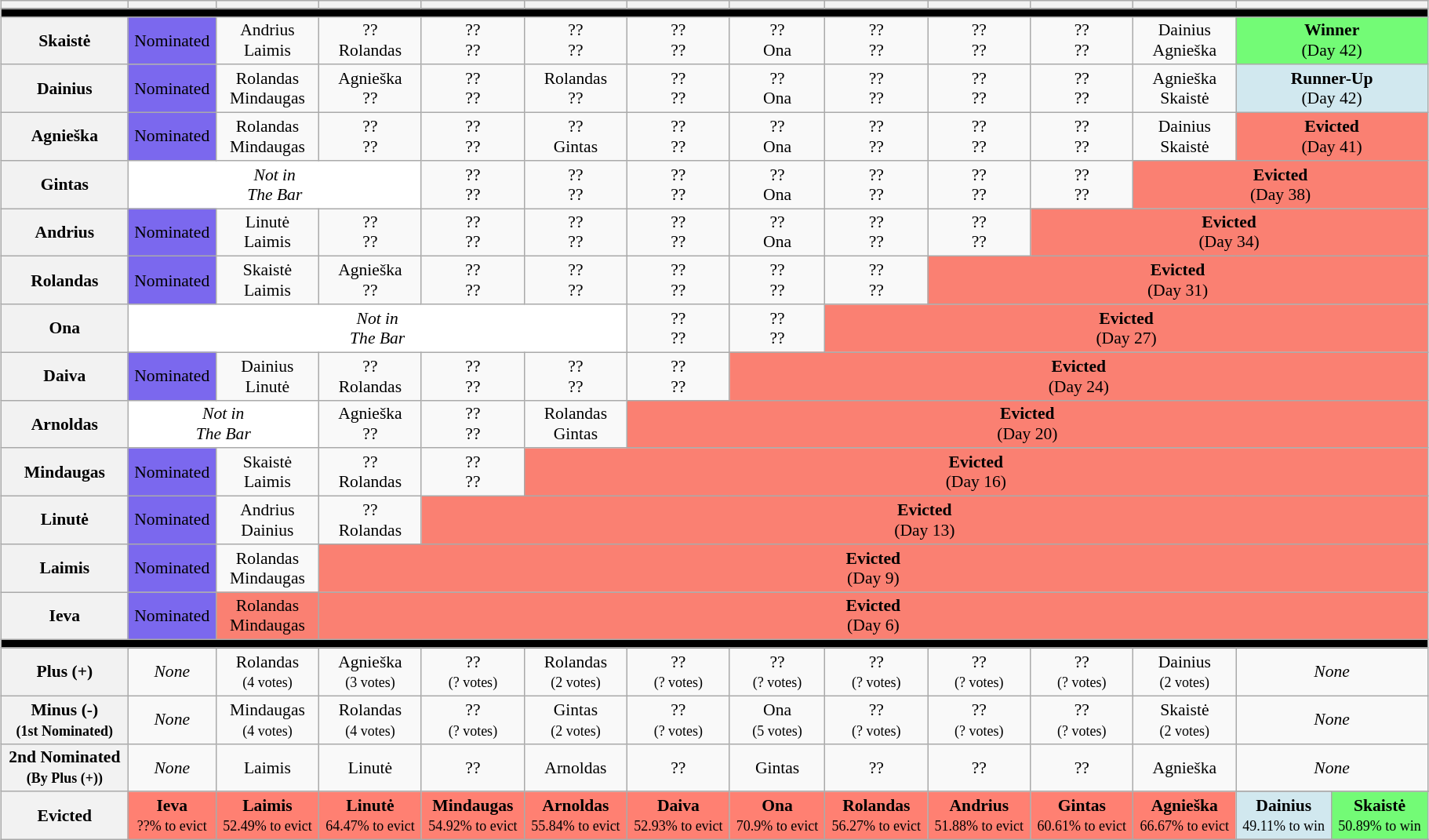<table class="wikitable" style="font-size:90%; text-align:center; width: 96%; margin-left: auto; margin-right: auto;">
<tr>
<th></th>
<th></th>
<th></th>
<th></th>
<th></th>
<th></th>
<th></th>
<th></th>
<th></th>
<th></th>
<th></th>
<th></th>
<th colspan=2></th>
</tr>
<tr>
<th style="background:#000000;" colspan="15"></th>
</tr>
<tr>
<th>Skaistė</th>
<td style="background:#7b68ee;">Nominated</td>
<td><span>Andrius</span><br><span>Laimis</span></td>
<td><span>??</span><br><span>Rolandas</span></td>
<td><span>??</span><br><span>??</span></td>
<td><span>??</span><br><span>??</span></td>
<td><span>??</span><br><span>??</span></td>
<td><span>??</span><br><span>Ona</span></td>
<td><span>??</span><br><span>??</span></td>
<td><span>??</span><br><span>??</span></td>
<td><span>??</span><br><span>??</span></td>
<td><span>Dainius</span><br><span>Agnieška</span></td>
<td style="background:#73FB76" colspan=2><strong>Winner</strong> <br> (Day 42)</td>
</tr>
<tr>
<th>Dainius</th>
<td style="background:#7b68ee;">Nominated</td>
<td><span>Rolandas</span><br><span>Mindaugas</span></td>
<td><span>Agnieška</span><br><span>??</span></td>
<td><span>??</span><br><span>??</span></td>
<td><span>Rolandas</span><br><span>??</span></td>
<td><span>??</span><br><span>??</span></td>
<td><span>??</span><br><span>Ona</span></td>
<td><span>??</span><br><span>??</span></td>
<td><span>??</span><br><span>??</span></td>
<td><span>??</span><br><span>??</span></td>
<td><span>Agnieška</span><br><span>Skaistė</span></td>
<td style="background:#D1E8EF" colspan=2><strong>Runner-Up</strong> <br> (Day 42)</td>
</tr>
<tr>
<th>Agnieška</th>
<td style="background:#7b68ee;">Nominated</td>
<td><span>Rolandas</span><br><span>Mindaugas</span></td>
<td><span>??</span><br><span>??</span></td>
<td><span>??</span><br><span>??</span></td>
<td><span>??</span><br><span>Gintas</span></td>
<td><span>??</span><br><span>??</span></td>
<td><span>??</span><br><span>Ona</span></td>
<td><span>??</span><br><span>??</span></td>
<td><span>??</span><br><span>??</span></td>
<td><span>??</span><br><span>??</span></td>
<td><span>Dainius</span><br><span>Skaistė</span></td>
<td style="background:salmon; text-align:center;" colspan=2><strong>Evicted</strong> <br> (Day 41)</td>
</tr>
<tr>
<th>Gintas</th>
<td style="background:white; text-align:center;" colspan=3><em>Not in<br>The Bar</em></td>
<td><span>??</span><br><span>??</span></td>
<td><span>??</span><br><span>??</span></td>
<td><span>??</span><br><span>??</span></td>
<td><span>??</span><br><span>Ona</span></td>
<td><span>??</span><br><span>??</span></td>
<td><span>??</span><br><span>??</span></td>
<td><span>??</span><br><span>??</span></td>
<td style="background:salmon; text-align:center;" colspan=3><strong>Evicted</strong> <br> (Day 38)</td>
</tr>
<tr>
<th>Andrius</th>
<td style="background:#7b68ee;">Nominated</td>
<td><span>Linutė</span><br><span>Laimis</span></td>
<td><span>??</span><br><span>??</span></td>
<td><span>??</span><br><span>??</span></td>
<td><span>??</span><br><span>??</span></td>
<td><span>??</span><br><span>??</span></td>
<td><span>??</span><br><span>Ona</span></td>
<td><span>??</span><br><span>??</span></td>
<td><span>??</span><br><span>??</span></td>
<td style="background:salmon; text-align:center;" colspan=4><strong>Evicted</strong> <br> (Day 34)</td>
</tr>
<tr>
<th>Rolandas</th>
<td style="background:#7b68ee;">Nominated</td>
<td><span>Skaistė</span><br><span>Laimis</span></td>
<td><span>Agnieška</span><br><span>??</span></td>
<td><span>??</span><br><span>??</span></td>
<td><span>??</span><br><span>??</span></td>
<td><span>??</span><br><span>??</span></td>
<td><span>??</span><br><span>??</span></td>
<td><span>??</span><br><span>??</span></td>
<td style="background:salmon; text-align:center;" colspan=5><strong>Evicted</strong> <br> (Day 31)</td>
</tr>
<tr>
<th>Ona</th>
<td style="background:white; text-align:center;" colspan=5><em>Not in<br>The Bar</em></td>
<td><span>??</span><br><span>??</span></td>
<td><span>??</span><br><span>??</span></td>
<td style="background:salmon; text-align:center;" colspan=6><strong>Evicted</strong> <br> (Day 27)</td>
</tr>
<tr>
<th>Daiva</th>
<td style="background:#7b68ee;">Nominated</td>
<td><span>Dainius</span><br><span>Linutė</span></td>
<td><span>??</span><br><span>Rolandas</span></td>
<td><span>??</span><br><span>??</span></td>
<td><span>??</span><br><span>??</span></td>
<td><span>??</span><br><span>??</span></td>
<td style="background:salmon; text-align:center;" colspan=7><strong>Evicted</strong> <br> (Day 24)</td>
</tr>
<tr>
<th>Arnoldas</th>
<td style="background:white; text-align:center;" colspan=2><em>Not in<br>The Bar</em></td>
<td><span>Agnieška</span><br><span>??</span></td>
<td><span>??</span><br><span>??</span></td>
<td><span>Rolandas</span><br><span>Gintas</span></td>
<td style="background:salmon; text-align:center;" colspan=8><strong>Evicted</strong> <br> (Day 20)</td>
</tr>
<tr>
<th>Mindaugas</th>
<td style="background:#7b68ee;">Nominated</td>
<td><span>Skaistė</span><br><span>Laimis</span></td>
<td><span>??</span><br><span>Rolandas</span></td>
<td><span>??</span><br><span>??</span></td>
<td style="background:salmon; text-align:center;" colspan=9><strong>Evicted</strong> <br> (Day 16)</td>
</tr>
<tr>
<th>Linutė</th>
<td style="background:#7b68ee;">Nominated</td>
<td><span>Andrius</span><br><span>Dainius</span></td>
<td><span>??</span><br><span>Rolandas</span></td>
<td style="background:salmon; text-align:center;" colspan=10><strong>Evicted</strong> <br> (Day 13)</td>
</tr>
<tr>
<th>Laimis</th>
<td style="background:#7b68ee;">Nominated</td>
<td><span>Rolandas</span><br><span>Mindaugas</span></td>
<td style="background:salmon; text-align:center;" colspan=11><strong>Evicted</strong> <br> (Day 9)</td>
</tr>
<tr>
<th>Ieva</th>
<td style="background:#7b68ee;">Nominated</td>
<td style="background:salmon; text-align:center;"><span>Rolandas</span><br><span>Mindaugas</span></td>
<td style="background:salmon; text-align:center;" colspan=11><strong>Evicted</strong> <br> (Day 6)</td>
</tr>
<tr>
<th style="background:#000000;" colspan="15"></th>
</tr>
<tr>
<th>Plus (+)</th>
<td><em>None</em></td>
<td><span>Rolandas<br><small>(4 votes)</small></span></td>
<td><span>Agnieška<br><small>(3 votes)</small></span></td>
<td><span>??<br><small>(? votes)</small></span></td>
<td><span>Rolandas<br><small>(2 votes)</small></span></td>
<td><span>??<br><small>(? votes)</small></span></td>
<td><span>??<br><small>(? votes)</small></span></td>
<td><span>??<br><small>(? votes)</small></span></td>
<td><span>??<br><small>(? votes)</small></span></td>
<td><span>??<br><small>(? votes)</small></span></td>
<td><span>Dainius<br><small>(2 votes)</small></span></td>
<td colspan=2><em>None</em></td>
</tr>
<tr>
<th>Minus (-)<br><small>(1st Nominated)</small></th>
<td><em>None</em></td>
<td><span>Mindaugas<br><small>(4 votes)</small></span></td>
<td><span>Rolandas<br><small>(4 votes)</small></span></td>
<td><span>??<br><small>(? votes)</small></span></td>
<td><span>Gintas<br><small>(2 votes)</small></span></td>
<td><span>??<br><small>(? votes)</small></span></td>
<td><span>Ona<br><small>(5 votes)</small></span></td>
<td><span>??<br><small>(? votes)</small></span></td>
<td><span>??<br><small>(? votes)</small></span></td>
<td><span>??<br><small>(? votes)</small></span></td>
<td><span>Skaistė<br><small>(2 votes)</small></span></td>
<td colspan=2><em>None</em></td>
</tr>
<tr>
<th>2nd Nominated<br><small>(By Plus (+))</small></th>
<td><em>None</em></td>
<td>Laimis</td>
<td>Linutė</td>
<td>??</td>
<td>Arnoldas</td>
<td>??</td>
<td>Gintas</td>
<td>??</td>
<td>??</td>
<td>??</td>
<td>Agnieška</td>
<td colspan=2><em>None</em></td>
</tr>
<tr>
<th rowspan="4">Evicted</th>
<td rowspan="4" style="background:#FF8072"><strong>Ieva</strong><br><small>??% to evict</small></td>
<td rowspan="4" style="background:#FF8072"><strong>Laimis</strong><br><small>52.49% to evict</small></td>
<td rowspan="4" style="background:#FF8072"><strong>Linutė</strong><br><small>64.47% to evict</small></td>
<td rowspan="4" style="background:#FF8072"><strong>Mindaugas</strong><br><small>54.92% to evict</small></td>
<td rowspan="4" style="background:#FF8072"><strong>Arnoldas</strong><br><small>55.84% to evict</small></td>
<td rowspan="4" style="background:#FF8072"><strong>Daiva</strong><br><small>52.93% to evict</small></td>
<td rowspan="4" style="background:#FF8072"><strong>Ona</strong><br><small>70.9% to evict</small></td>
<td rowspan="4" style="background:#FF8072"><strong>Rolandas</strong><br><small>56.27% to evict</small></td>
<td rowspan="4" style="background:#FF8072"><strong>Andrius</strong><br><small>51.88% to evict</small></td>
<td rowspan="4" style="background:#FF8072"><strong>Gintas</strong><br><small>60.61% to evict</small></td>
<td rowspan="4" style="background:#FF8072"><strong>Agnieška</strong><br><small>66.67% to evict</small></td>
</tr>
<tr>
<td rowspan="1" style="background:#D1E8EF"><strong>Dainius</strong><br><small>49.11% to win</small></td>
<td rowspan="1" style="background:#73FB76"><strong>Skaistė</strong><br><small>50.89% to win</small></td>
</tr>
<tr>
</tr>
</table>
